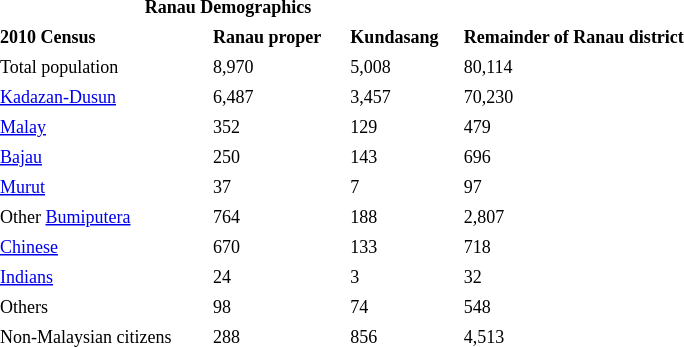<table id="toc" style="float: left; margin-right: 2em; width: 39%; font-size: 75%;" cellspacing="3">
<tr>
<th colspan="3"><strong>Ranau Demographics</strong></th>
</tr>
<tr>
<td><strong>2010 Census</strong></td>
<td><strong>Ranau proper</strong></td>
<td><strong>Kundasang</strong></td>
<td><strong>Remainder of Ranau district</strong></td>
</tr>
<tr>
<td>Total population</td>
<td>8,970</td>
<td>5,008</td>
<td>80,114</td>
</tr>
<tr>
<td><a href='#'>Kadazan-Dusun</a></td>
<td>6,487</td>
<td>3,457</td>
<td>70,230</td>
</tr>
<tr>
<td><a href='#'>Malay</a></td>
<td>352</td>
<td>129</td>
<td>479</td>
</tr>
<tr>
<td><a href='#'>Bajau</a></td>
<td>250</td>
<td>143</td>
<td>696</td>
</tr>
<tr>
<td><a href='#'>Murut</a></td>
<td>37</td>
<td>7</td>
<td>97</td>
</tr>
<tr>
<td>Other <a href='#'>Bumiputera</a></td>
<td>764</td>
<td>188</td>
<td>2,807</td>
</tr>
<tr>
<td><a href='#'>Chinese</a></td>
<td>670</td>
<td>133</td>
<td>718</td>
</tr>
<tr>
<td><a href='#'>Indians</a></td>
<td>24</td>
<td>3</td>
<td>32</td>
</tr>
<tr>
<td>Others</td>
<td>98</td>
<td>74</td>
<td>548</td>
</tr>
<tr>
<td>Non-Malaysian citizens</td>
<td>288</td>
<td>856</td>
<td>4,513</td>
</tr>
</table>
